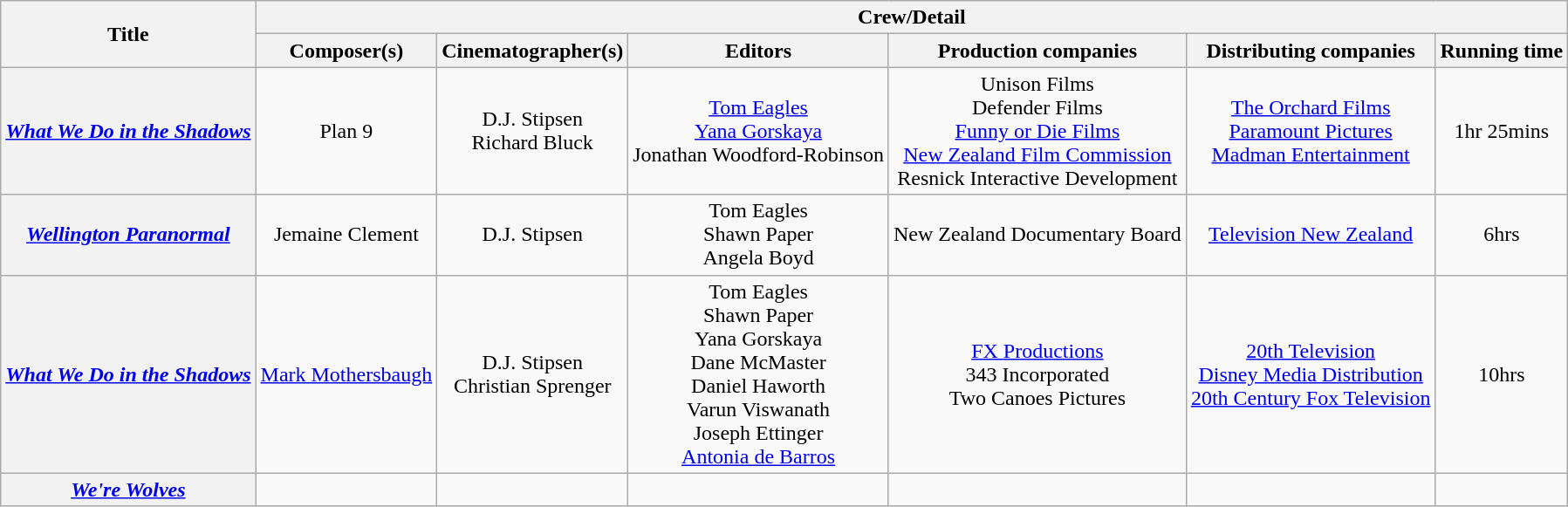<table class="wikitable sortable" style="text-align:center;">
<tr>
<th rowspan="2">Title</th>
<th colspan="7">Crew/Detail</th>
</tr>
<tr>
<th style="text-align:center;">Composer(s)</th>
<th style="text-align:center;">Cinematographer(s)</th>
<th style="text-align:center;">Editors</th>
<th style="text-align:center;">Production companies</th>
<th style="text-align:center;">Distributing companies</th>
<th style="text-align:center;">Running time</th>
</tr>
<tr>
<th><em><a href='#'>What We Do in the Shadows</a></em></th>
<td>Plan 9</td>
<td>D.J. Stipsen<br>Richard Bluck</td>
<td><a href='#'>Tom Eagles</a><br><a href='#'>Yana Gorskaya</a><br>Jonathan Woodford-Robinson</td>
<td>Unison Films<br>Defender Films<br><a href='#'>Funny or Die Films</a><br><a href='#'>New Zealand Film Commission</a><br>Resnick Interactive Development</td>
<td><a href='#'>The Orchard Films</a><br><a href='#'>Paramount Pictures</a><br><a href='#'>Madman Entertainment</a></td>
<td>1hr 25mins</td>
</tr>
<tr>
<th><em><a href='#'>Wellington Paranormal</a></em></th>
<td>Jemaine Clement</td>
<td>D.J. Stipsen</td>
<td>Tom Eagles<br>Shawn Paper<br>Angela Boyd</td>
<td>New Zealand Documentary Board</td>
<td><a href='#'>Television New Zealand</a></td>
<td>6hrs</td>
</tr>
<tr>
<th><em><a href='#'>What We Do in the Shadows</a><br></em></th>
<td><a href='#'>Mark Mothersbaugh</a></td>
<td>D.J. Stipsen<br>Christian Sprenger</td>
<td>Tom Eagles<br>Shawn Paper<br>Yana Gorskaya<br>Dane McMaster<br>Daniel Haworth<br>Varun Viswanath<br>Joseph Ettinger<br><a href='#'>Antonia de Barros</a></td>
<td><a href='#'>FX Productions</a><br>343 Incorporated<br>Two Canoes Pictures</td>
<td><a href='#'>20th Television</a><br><a href='#'>Disney Media Distribution</a><br><a href='#'>20th Century Fox Television</a></td>
<td>10hrs</td>
</tr>
<tr>
<th><em><a href='#'>We're Wolves</a></em></th>
<td></td>
<td></td>
<td></td>
<td></td>
<td></td>
<td></td>
</tr>
</table>
